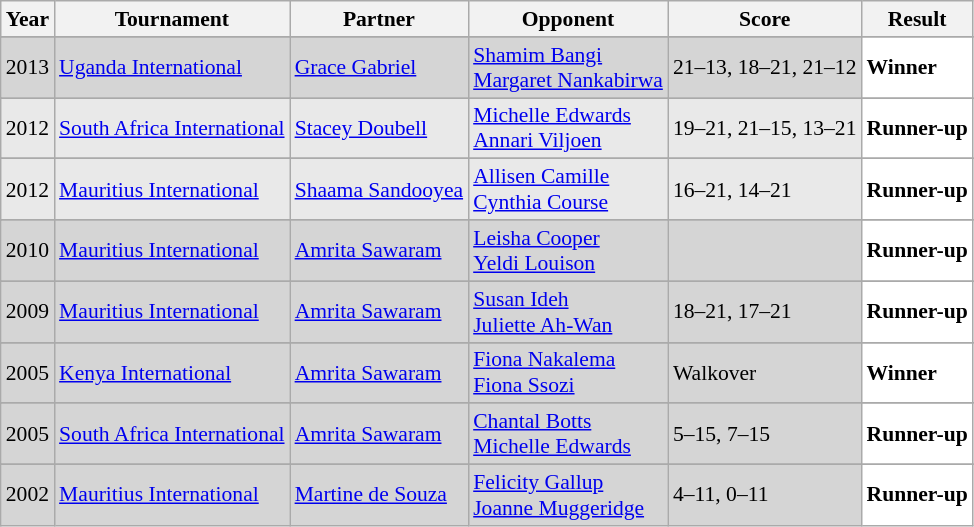<table class="sortable wikitable" style="font-size: 90%;">
<tr>
<th>Year</th>
<th>Tournament</th>
<th>Partner</th>
<th>Opponent</th>
<th>Score</th>
<th>Result</th>
</tr>
<tr>
</tr>
<tr style="background:#D5D5D5">
<td align="center">2013</td>
<td align="left"><a href='#'>Uganda International</a></td>
<td align="left"> <a href='#'>Grace Gabriel</a></td>
<td align="left"> <a href='#'>Shamim Bangi</a><br> <a href='#'>Margaret Nankabirwa</a></td>
<td align="left">21–13, 18–21, 21–12</td>
<td style="text-align:left; background:white"> <strong>Winner</strong></td>
</tr>
<tr>
</tr>
<tr style="background:#E9E9E9">
<td align="center">2012</td>
<td align="left"><a href='#'>South Africa International</a></td>
<td align="left"> <a href='#'>Stacey Doubell</a></td>
<td align="left"> <a href='#'>Michelle Edwards</a><br> <a href='#'>Annari Viljoen</a></td>
<td align="left">19–21, 21–15, 13–21</td>
<td style="text-align:left; background:white"> <strong>Runner-up</strong></td>
</tr>
<tr>
</tr>
<tr style="background:#E9E9E9">
<td align="center">2012</td>
<td align="left"><a href='#'>Mauritius International</a></td>
<td align="left"> <a href='#'>Shaama Sandooyea</a></td>
<td align="left"> <a href='#'>Allisen Camille</a><br> <a href='#'>Cynthia Course</a></td>
<td align="left">16–21, 14–21</td>
<td style="text-align:left; background:white"> <strong>Runner-up</strong></td>
</tr>
<tr>
</tr>
<tr style="background:#D5D5D5">
<td align="center">2010</td>
<td align="left"><a href='#'>Mauritius International</a></td>
<td align="left"> <a href='#'>Amrita Sawaram</a></td>
<td align="left"> <a href='#'>Leisha Cooper</a><br> <a href='#'>Yeldi Louison</a></td>
<td align="left"></td>
<td style="text-align:left; background:white"> <strong>Runner-up</strong></td>
</tr>
<tr>
</tr>
<tr style="background:#D5D5D5">
<td align="center">2009</td>
<td align="left"><a href='#'>Mauritius International</a></td>
<td align="left"> <a href='#'>Amrita Sawaram</a></td>
<td align="left"> <a href='#'>Susan Ideh</a><br> <a href='#'>Juliette Ah-Wan</a></td>
<td align="left">18–21, 17–21</td>
<td style="text-align:left; background:white"> <strong>Runner-up</strong></td>
</tr>
<tr>
</tr>
<tr style="background:#D5D5D5">
<td align="center">2005</td>
<td align="left"><a href='#'>Kenya International</a></td>
<td align="left"> <a href='#'>Amrita Sawaram</a></td>
<td align="left"> <a href='#'>Fiona Nakalema</a><br> <a href='#'>Fiona Ssozi</a></td>
<td align="left">Walkover</td>
<td style="text-align:left; background:white"> <strong>Winner</strong></td>
</tr>
<tr>
</tr>
<tr style="background:#D5D5D5">
<td align="center">2005</td>
<td align="left"><a href='#'>South Africa International</a></td>
<td align="left"> <a href='#'>Amrita Sawaram</a></td>
<td align="left"> <a href='#'>Chantal Botts</a><br> <a href='#'>Michelle Edwards</a></td>
<td align="left">5–15, 7–15</td>
<td style="text-align:left; background:white"> <strong>Runner-up</strong></td>
</tr>
<tr>
</tr>
<tr style="background:#D5D5D5">
<td align="center">2002</td>
<td align="left"><a href='#'>Mauritius International</a></td>
<td align="left"> <a href='#'>Martine de Souza</a></td>
<td align="left"> <a href='#'>Felicity Gallup</a><br> <a href='#'>Joanne Muggeridge</a></td>
<td align="left">4–11, 0–11</td>
<td style="text-align:left; background:white"> <strong>Runner-up</strong></td>
</tr>
</table>
